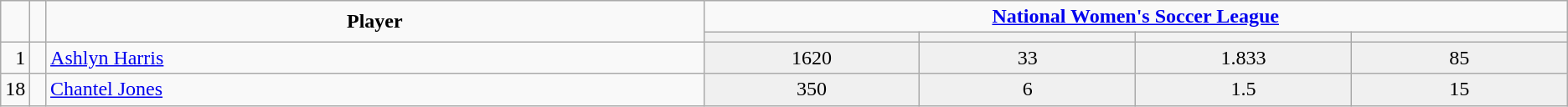<table class="wikitable" style="text-align:center;">
<tr>
<td rowspan=2  style="width:1%; text-align:center;"><strong></strong></td>
<td rowspan=2  style="width:1%; text-align:center;"><strong></strong></td>
<td rowspan=2  style="width:42%; text-align:center;"><strong>Player</strong></td>
<td colspan=4 style="text-align:center;"><strong><a href='#'>National Women's Soccer League</a></strong></td>
</tr>
<tr>
<th width=60></th>
<th width=60></th>
<th width=60></th>
<th width=60></th>
</tr>
<tr>
<td style="text-align: right;">1</td>
<td></td>
<td style="text-align: left;"><a href='#'>Ashlyn Harris</a></td>
<td style="background: #F0F0F0;">1620</td>
<td style="background: #F0F0F0;">33</td>
<td style="background: #F0F0F0;">1.833</td>
<td style="background: #F0F0F0;">85</td>
</tr>
<tr>
<td style="text-align: right;">18</td>
<td></td>
<td style="text-align: left;"><a href='#'>Chantel Jones</a></td>
<td style="background: #F0F0F0;">350</td>
<td style="background: #F0F0F0;">6</td>
<td style="background: #F0F0F0;">1.5</td>
<td style="background: #F0F0F0;">15</td>
</tr>
</table>
